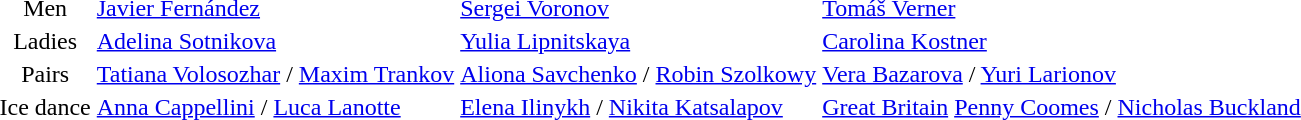<table>
<tr>
<td align=center>Men</td>
<td> <a href='#'>Javier Fernández</a></td>
<td> <a href='#'>Sergei Voronov</a></td>
<td> <a href='#'>Tomáš Verner</a></td>
</tr>
<tr>
<td align=center>Ladies</td>
<td> <a href='#'>Adelina Sotnikova</a></td>
<td> <a href='#'>Yulia Lipnitskaya</a></td>
<td> <a href='#'>Carolina Kostner</a></td>
</tr>
<tr>
<td align=center>Pairs</td>
<td> <a href='#'>Tatiana Volosozhar</a> / <a href='#'>Maxim Trankov</a></td>
<td> <a href='#'>Aliona Savchenko</a> / <a href='#'>Robin Szolkowy</a></td>
<td> <a href='#'>Vera Bazarova</a> / <a href='#'>Yuri Larionov</a></td>
</tr>
<tr>
<td align=center>Ice dance</td>
<td> <a href='#'>Anna Cappellini</a> / <a href='#'>Luca Lanotte</a></td>
<td> <a href='#'>Elena Ilinykh</a> / <a href='#'>Nikita Katsalapov</a></td>
<td> <a href='#'>Great Britain</a> <a href='#'>Penny Coomes</a> / <a href='#'>Nicholas Buckland</a></td>
</tr>
</table>
